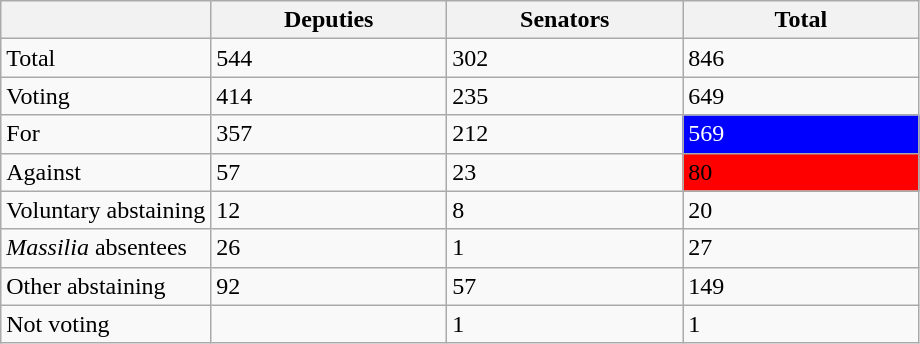<table class="wikitable" style="border: 1px solid #999">
<tr>
<th></th>
<th width="150px">Deputies</th>
<th width="150px">Senators</th>
<th width="150px">Total</th>
</tr>
<tr>
<td>Total</td>
<td>544</td>
<td>302</td>
<td>846</td>
</tr>
<tr>
<td>Voting</td>
<td>414</td>
<td>235</td>
<td>649</td>
</tr>
<tr>
<td>For</td>
<td>357</td>
<td>212</td>
<td style="background:blue; color:#FFF">569</td>
</tr>
<tr>
<td>Against</td>
<td>57</td>
<td>23</td>
<td style="background:red">80</td>
</tr>
<tr>
<td>Voluntary abstaining</td>
<td>12</td>
<td>8</td>
<td>20</td>
</tr>
<tr>
<td><em>Massilia</em> absentees</td>
<td>26</td>
<td>1</td>
<td>27</td>
</tr>
<tr>
<td>Other abstaining</td>
<td>92</td>
<td>57</td>
<td>149</td>
</tr>
<tr>
<td>Not voting</td>
<td></td>
<td>1</td>
<td>1</td>
</tr>
</table>
